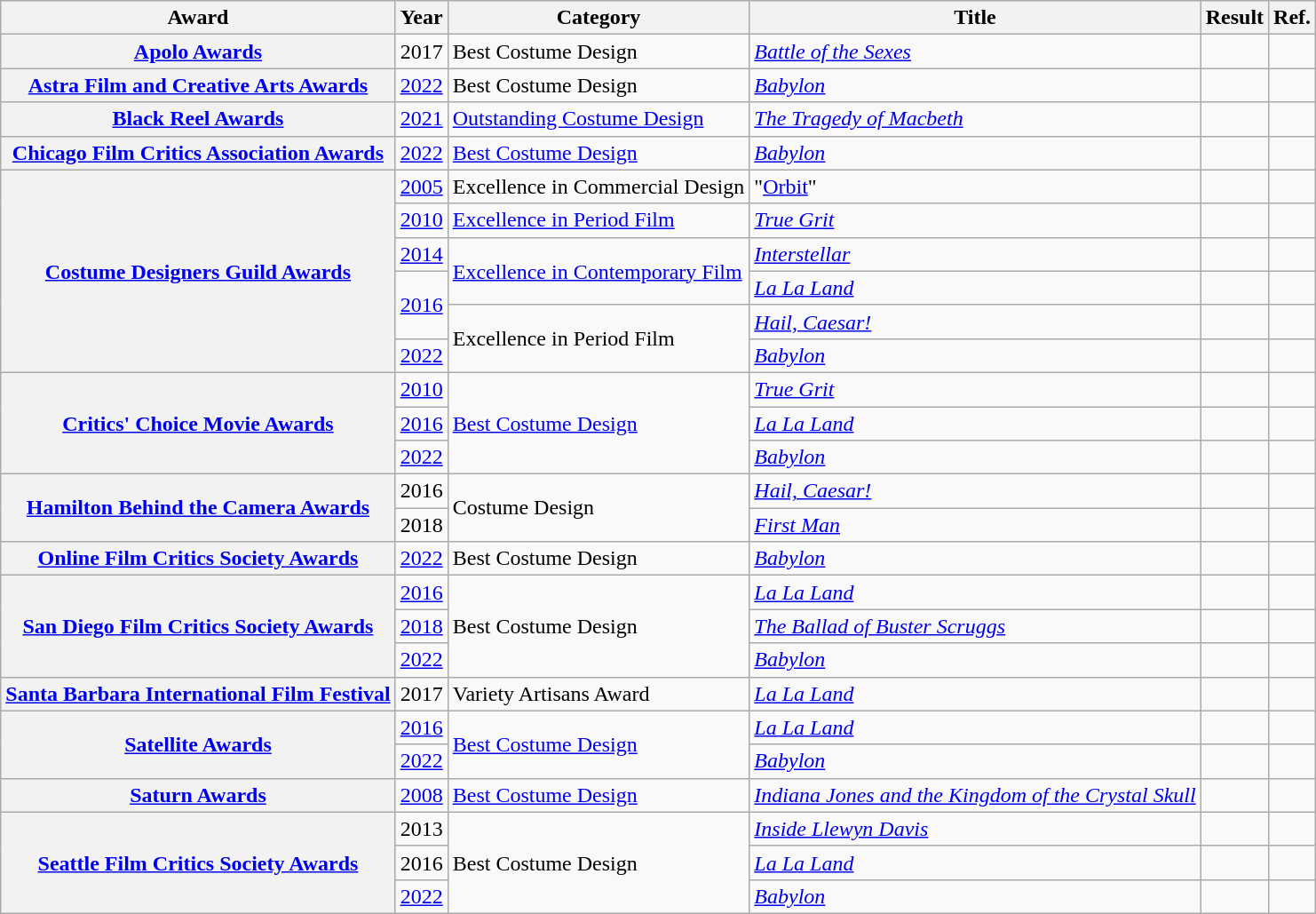<table class="wikitable sortable">
<tr>
<th scope="col">Award</th>
<th scope="col">Year</th>
<th scope="col">Category</th>
<th scope="col">Title</th>
<th scope="col">Result</th>
<th>Ref.</th>
</tr>
<tr>
<th scope="row" style="text-align:center;"><a href='#'>Apolo Awards</a></th>
<td style="text-align:center;">2017</td>
<td>Best Costume Design</td>
<td><em><a href='#'>Battle of the Sexes</a></em></td>
<td></td>
<td style="text-align:center;"></td>
</tr>
<tr>
<th scope="row" style="text-align:center;"><a href='#'>Astra Film and Creative Arts Awards</a></th>
<td style="text-align:center;"><a href='#'>2022</a></td>
<td>Best Costume Design</td>
<td><em><a href='#'>Babylon</a></em></td>
<td></td>
<td style="text-align:center;"></td>
</tr>
<tr>
<th scope="row" style="text-align:center;"><a href='#'>Black Reel Awards</a></th>
<td style="text-align:center;"><a href='#'>2021</a></td>
<td><a href='#'>Outstanding Costume Design</a></td>
<td><em><a href='#'>The Tragedy of Macbeth</a></em></td>
<td></td>
<td style="text-align:center;"></td>
</tr>
<tr>
<th scope="row" style="text-align:center;"><a href='#'>Chicago Film Critics Association Awards</a></th>
<td style="text-align:center;"><a href='#'>2022</a></td>
<td><a href='#'>Best Costume Design</a></td>
<td><em><a href='#'>Babylon</a></em></td>
<td></td>
<td style="text-align:center;"></td>
</tr>
<tr>
<th rowspan="6" scope="row" style="text-align:center;"><a href='#'>Costume Designers Guild Awards</a></th>
<td style="text-align:center;"><a href='#'>2005</a></td>
<td>Excellence in Commercial Design</td>
<td>"<a href='#'>Orbit</a>"</td>
<td></td>
<td style="text-align:center;"></td>
</tr>
<tr>
<td style="text-align:center;"><a href='#'>2010</a></td>
<td><a href='#'>Excellence in Period Film</a></td>
<td><em><a href='#'>True Grit</a></em></td>
<td></td>
<td style="text-align:center;"></td>
</tr>
<tr>
<td style="text-align:center;"><a href='#'>2014</a></td>
<td rowspan="2"><a href='#'>Excellence in Contemporary Film</a></td>
<td><em><a href='#'>Interstellar</a></em></td>
<td></td>
<td style="text-align:center;"></td>
</tr>
<tr>
<td rowspan="2" style="text-align:center;"><a href='#'>2016</a></td>
<td><em><a href='#'>La La Land</a></em></td>
<td></td>
<td style="text-align:center;"></td>
</tr>
<tr>
<td rowspan="2">Excellence in Period Film</td>
<td><em><a href='#'>Hail, Caesar!</a></em></td>
<td></td>
<td style="text-align:center;"></td>
</tr>
<tr>
<td style="text-align:center;"><a href='#'>2022</a></td>
<td><em><a href='#'>Babylon</a></em></td>
<td></td>
<td style="text-align:center;"></td>
</tr>
<tr>
<th rowspan="3" scope="row" style="text-align:center;"><a href='#'>Critics' Choice Movie Awards</a></th>
<td style="text-align:center;"><a href='#'>2010</a></td>
<td rowspan="3"><a href='#'>Best Costume Design</a></td>
<td><em><a href='#'>True Grit</a></em></td>
<td></td>
<td style="text-align:center;"></td>
</tr>
<tr>
<td style="text-align:center;"><a href='#'>2016</a></td>
<td><em><a href='#'>La La Land</a></em></td>
<td></td>
<td style="text-align:center;"></td>
</tr>
<tr>
<td style="text-align:center;"><a href='#'>2022</a></td>
<td><em><a href='#'>Babylon</a></em></td>
<td></td>
<td style="text-align:center;"></td>
</tr>
<tr>
<th rowspan="2" scope="row" style="text-align:center;"><a href='#'>Hamilton Behind the Camera Awards</a></th>
<td style="text-align:center;">2016</td>
<td rowspan="2">Costume Design</td>
<td><em><a href='#'>Hail, Caesar!</a></em></td>
<td></td>
<td style="text-align:center;"></td>
</tr>
<tr>
<td style="text-align:center;">2018</td>
<td><em><a href='#'>First Man</a></em></td>
<td></td>
<td style="text-align:center;"></td>
</tr>
<tr>
<th scope="row" style="text-align:center;"><a href='#'>Online Film Critics Society Awards</a></th>
<td style="text-align:center;"><a href='#'>2022</a></td>
<td>Best Costume Design</td>
<td><em><a href='#'>Babylon</a></em></td>
<td></td>
<td style="text-align:center;"></td>
</tr>
<tr>
<th rowspan="3" scope="row" style="text-align:center;"><a href='#'>San Diego Film Critics Society Awards</a></th>
<td style="text-align:center;"><a href='#'>2016</a></td>
<td rowspan="3">Best Costume Design</td>
<td><em><a href='#'>La La Land</a></em></td>
<td></td>
<td style="text-align:center;"></td>
</tr>
<tr>
<td style="text-align:center;"><a href='#'>2018</a></td>
<td><em><a href='#'>The Ballad of Buster Scruggs</a></em></td>
<td></td>
<td style="text-align:center;"></td>
</tr>
<tr>
<td style="text-align:center;"><a href='#'>2022</a></td>
<td><em><a href='#'>Babylon</a></em></td>
<td></td>
<td style="text-align:center;"></td>
</tr>
<tr>
<th scope="row" style="text-align:center;"><a href='#'>Santa Barbara International Film Festival</a></th>
<td style="text-align:center;">2017</td>
<td>Variety Artisans Award</td>
<td><em><a href='#'>La La Land</a></em> <br> </td>
<td></td>
<td style="text-align:center;"></td>
</tr>
<tr>
<th rowspan="2" scope="row" style="text-align:center;"><a href='#'>Satellite Awards</a></th>
<td style="text-align:center;"><a href='#'>2016</a></td>
<td rowspan="2"><a href='#'>Best Costume Design</a></td>
<td><em><a href='#'>La La Land</a></em></td>
<td></td>
<td style="text-align:center;"></td>
</tr>
<tr>
<td style="text-align:center;"><a href='#'>2022</a></td>
<td><em><a href='#'>Babylon</a></em></td>
<td></td>
<td style="text-align:center;"></td>
</tr>
<tr>
<th scope="row" style="text-align:center;"><a href='#'>Saturn Awards</a></th>
<td style="text-align:center;"><a href='#'>2008</a></td>
<td><a href='#'>Best Costume Design</a></td>
<td><em><a href='#'>Indiana Jones and the Kingdom of the Crystal Skull</a></em></td>
<td></td>
<td style="text-align:center;"></td>
</tr>
<tr>
<th rowspan="3" scope="row" style="text-align:center;"><a href='#'>Seattle Film Critics Society Awards</a></th>
<td style="text-align:center;">2013</td>
<td rowspan="3">Best Costume Design</td>
<td><em><a href='#'>Inside Llewyn Davis</a></em></td>
<td></td>
<td style="text-align:center;"></td>
</tr>
<tr>
<td style="text-align:center;">2016</td>
<td><em><a href='#'>La La Land</a></em></td>
<td></td>
<td style="text-align:center;"></td>
</tr>
<tr>
<td style="text-align:center;"><a href='#'>2022</a></td>
<td><em><a href='#'>Babylon</a></em></td>
<td></td>
<td style="text-align:center;"></td>
</tr>
</table>
